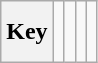<table class="wikitable" style="height:2.6em">
<tr>
<th>Key</th>
<td></td>
<td></td>
<td></td>
<td></td>
</tr>
</table>
